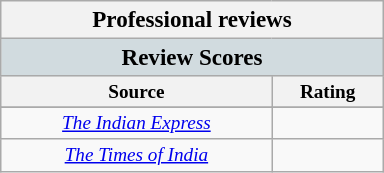<table class="wikitable floatright" style="width:20em; font-size: 80%; text-align: center;">
<tr>
<th colspan="2" style="font-size:120%;">Professional reviews</th>
</tr>
<tr>
<th colspan="2" style="background:#d1dbdf; font-size:120%;">Review Scores</th>
</tr>
<tr>
<th>Source</th>
<th>Rating</th>
</tr>
<tr>
</tr>
<tr>
<td><em><a href='#'>The Indian Express</a></em></td>
<td></td>
</tr>
<tr>
<td><em><a href='#'>The Times of India</a></em></td>
<td></td>
</tr>
</table>
